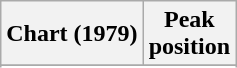<table class="wikitable sortable plainrowheaders" style="text-align:center">
<tr>
<th scope="col">Chart (1979)</th>
<th scope="col">Peak<br> position</th>
</tr>
<tr>
</tr>
<tr>
</tr>
</table>
